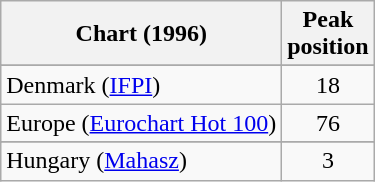<table class="wikitable sortable">
<tr>
<th>Chart (1996)</th>
<th>Peak<br>position</th>
</tr>
<tr>
</tr>
<tr>
<td>Denmark (<a href='#'>IFPI</a>)</td>
<td align="center">18</td>
</tr>
<tr>
<td>Europe (<a href='#'>Eurochart Hot 100</a>)</td>
<td align="center">76</td>
</tr>
<tr>
</tr>
<tr>
</tr>
<tr>
<td>Hungary (<a href='#'>Mahasz</a>)</td>
<td align="center">3</td>
</tr>
</table>
